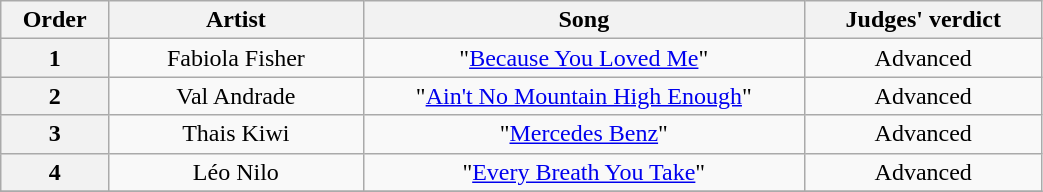<table class="wikitable" style="text-align:center; width:55%;">
<tr>
<th scope="col" width="05%">Order</th>
<th scope="col" width="15%">Artist</th>
<th scope="col" width="26%">Song</th>
<th scope="col" width="14%">Judges' verdict</th>
</tr>
<tr>
<th>1</th>
<td>Fabiola Fisher</td>
<td>"<a href='#'>Because You Loved Me</a>"</td>
<td>Advanced</td>
</tr>
<tr>
<th>2</th>
<td>Val Andrade</td>
<td>"<a href='#'>Ain't No Mountain High Enough</a>"</td>
<td>Advanced</td>
</tr>
<tr>
<th>3</th>
<td>Thais Kiwi</td>
<td>"<a href='#'>Mercedes Benz</a>"</td>
<td>Advanced</td>
</tr>
<tr>
<th>4</th>
<td>Léo Nilo</td>
<td>"<a href='#'>Every Breath You Take</a>"</td>
<td>Advanced</td>
</tr>
<tr>
</tr>
</table>
